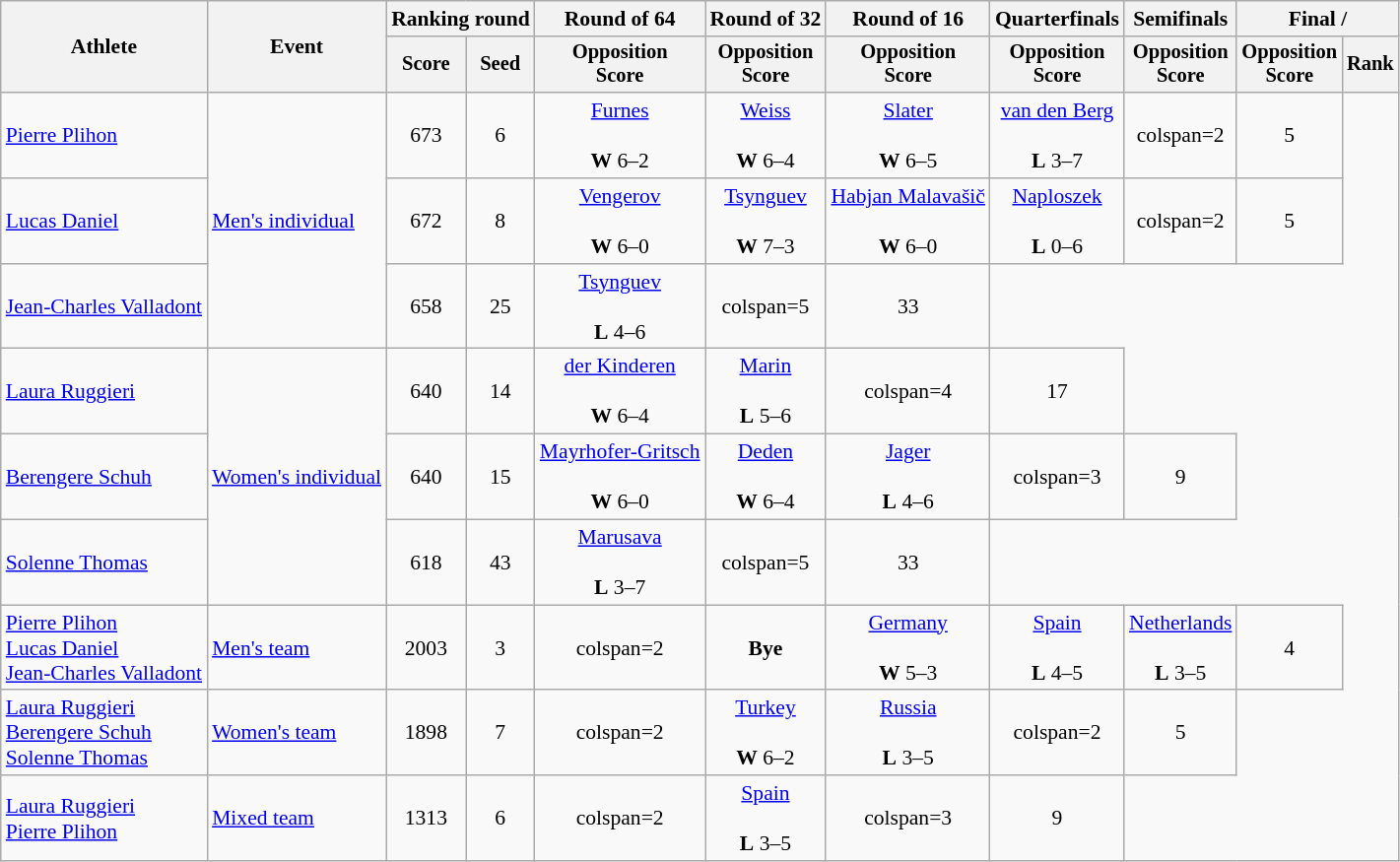<table class="wikitable" style="font-size:90%">
<tr>
<th rowspan=2>Athlete</th>
<th rowspan=2>Event</th>
<th colspan=2>Ranking round</th>
<th>Round of 64</th>
<th>Round of 32</th>
<th>Round of 16</th>
<th>Quarterfinals</th>
<th>Semifinals</th>
<th colspan=2>Final / </th>
</tr>
<tr style="font-size:95%">
<th>Score</th>
<th>Seed</th>
<th>Opposition<br>Score</th>
<th>Opposition<br>Score</th>
<th>Opposition<br>Score</th>
<th>Opposition<br>Score</th>
<th>Opposition<br>Score</th>
<th>Opposition<br>Score</th>
<th>Rank</th>
</tr>
<tr align=center>
<td align=left><a href='#'>Pierre Plihon</a></td>
<td style="text-align:left;" rowspan="3"><a href='#'>Men's individual</a></td>
<td>673</td>
<td>6</td>
<td><a href='#'>Furnes</a><br><br> <strong>W</strong> 6–2</td>
<td><a href='#'>Weiss</a><br><br> <strong>W</strong> 6–4</td>
<td><a href='#'>Slater</a><br><br> <strong>W</strong> 6–5</td>
<td><a href='#'>van den Berg</a><br><br> <strong>L</strong> 3–7</td>
<td>colspan=2 </td>
<td>5</td>
</tr>
<tr align=center>
<td align=left><a href='#'>Lucas Daniel</a></td>
<td>672</td>
<td>8</td>
<td><a href='#'>Vengerov</a><br><br><strong>W</strong> 6–0</td>
<td><a href='#'>Tsynguev</a><br><br><strong>W</strong> 7–3</td>
<td><a href='#'>Habjan Malavašič</a><br><br><strong>W</strong> 6–0</td>
<td><a href='#'>Naploszek</a><br><br><strong>L</strong> 0–6</td>
<td>colspan=2 </td>
<td>5</td>
</tr>
<tr align=center>
<td align=left><a href='#'>Jean-Charles Valladont</a></td>
<td>658</td>
<td>25</td>
<td><a href='#'>Tsynguev</a><br><br><strong>L</strong> 4–6</td>
<td>colspan=5 </td>
<td>33</td>
</tr>
<tr align=center>
<td align=left><a href='#'>Laura Ruggieri</a></td>
<td style="text-align:left;" rowspan="3"><a href='#'>Women's individual</a></td>
<td>640</td>
<td>14</td>
<td><a href='#'>der Kinderen</a><br><br> <strong>W</strong> 6–4</td>
<td><a href='#'>Marin</a><br><br> <strong>L</strong> 5–6</td>
<td>colspan=4 </td>
<td>17</td>
</tr>
<tr align=center>
<td align=left><a href='#'>Berengere Schuh</a></td>
<td>640</td>
<td>15</td>
<td><a href='#'>Mayrhofer-Gritsch</a><br><br><strong>W</strong> 6–0</td>
<td><a href='#'>Deden</a><br><br> <strong>W</strong> 6–4</td>
<td><a href='#'>Jager</a><br><br> <strong>L</strong> 4–6</td>
<td>colspan=3 </td>
<td>9</td>
</tr>
<tr align=center>
<td align=left><a href='#'>Solenne Thomas</a></td>
<td>618</td>
<td>43</td>
<td><a href='#'>Marusava</a><br><br> <strong>L</strong> 3–7</td>
<td>colspan=5 </td>
<td>33</td>
</tr>
<tr align=center>
<td align=left><a href='#'>Pierre Plihon</a><br><a href='#'>Lucas Daniel</a><br><a href='#'>Jean-Charles Valladont</a></td>
<td align=left><a href='#'>Men's team</a></td>
<td>2003</td>
<td>3</td>
<td>colspan=2 </td>
<td><strong>Bye</strong></td>
<td><a href='#'>Germany</a><br><br> <strong>W</strong> 5–3</td>
<td><a href='#'>Spain</a><br><br> <strong>L</strong> 4–5</td>
<td><a href='#'>Netherlands</a><br><br> <strong>L</strong> 3–5</td>
<td>4</td>
</tr>
<tr align=center>
<td align=left><a href='#'>Laura Ruggieri</a><br><a href='#'>Berengere Schuh</a><br><a href='#'>Solenne Thomas</a></td>
<td align=left><a href='#'>Women's team</a></td>
<td>1898</td>
<td>7</td>
<td>colspan=2 </td>
<td><a href='#'>Turkey</a><br><br> <strong>W</strong> 6–2</td>
<td><a href='#'>Russia</a><br><br> <strong>L</strong> 3–5</td>
<td>colspan=2 </td>
<td>5</td>
</tr>
<tr align=center>
<td align=left><a href='#'>Laura Ruggieri</a><br><a href='#'>Pierre Plihon</a></td>
<td align=left><a href='#'>Mixed team</a></td>
<td>1313</td>
<td>6</td>
<td>colspan=2 </td>
<td><a href='#'>Spain</a><br><br> <strong>L</strong> 3–5</td>
<td>colspan=3 </td>
<td>9</td>
</tr>
</table>
